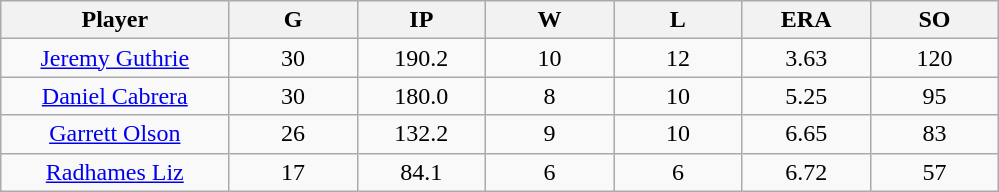<table class="wikitable sortable">
<tr>
<th bgcolor="#DDDDFF" width="16%">Player</th>
<th bgcolor="#DDDDFF" width="9%">G</th>
<th bgcolor="#DDDDFF" width="9%">IP</th>
<th bgcolor="#DDDDFF" width="9%">W</th>
<th bgcolor="#DDDDFF" width="9%">L</th>
<th bgcolor="#DDDDFF" width="9%">ERA</th>
<th bgcolor="#DDDDFF" width="9%">SO</th>
</tr>
<tr align="center">
<td><a href='#'>Jeremy Guthrie</a></td>
<td>30</td>
<td>190.2</td>
<td>10</td>
<td>12</td>
<td>3.63</td>
<td>120</td>
</tr>
<tr align="center">
<td><a href='#'>Daniel Cabrera</a></td>
<td>30</td>
<td>180.0</td>
<td>8</td>
<td>10</td>
<td>5.25</td>
<td>95</td>
</tr>
<tr align=center>
<td><a href='#'>Garrett Olson</a></td>
<td>26</td>
<td>132.2</td>
<td>9</td>
<td>10</td>
<td>6.65</td>
<td>83</td>
</tr>
<tr align="center">
<td><a href='#'>Radhames Liz</a></td>
<td>17</td>
<td>84.1</td>
<td>6</td>
<td>6</td>
<td>6.72</td>
<td>57</td>
</tr>
</table>
